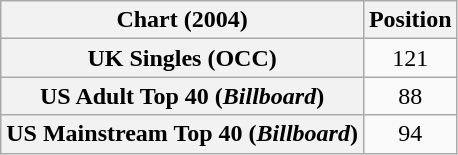<table class="wikitable sortable plainrowheaders" style="text-align:center">
<tr>
<th>Chart (2004)</th>
<th>Position</th>
</tr>
<tr>
<th scope="row">UK Singles (OCC)</th>
<td>121</td>
</tr>
<tr>
<th scope="row">US Adult Top 40 (<em>Billboard</em>)</th>
<td>88</td>
</tr>
<tr>
<th scope="row">US Mainstream Top 40 (<em>Billboard</em>)</th>
<td>94</td>
</tr>
</table>
